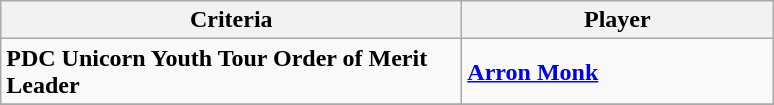<table class="wikitable">
<tr>
<th width=300>Criteria</th>
<th width=200>Player</th>
</tr>
<tr>
<td><strong>PDC Unicorn Youth Tour Order of Merit Leader</strong></td>
<td> <strong><a href='#'>Arron Monk</a></strong></td>
</tr>
<tr>
</tr>
</table>
